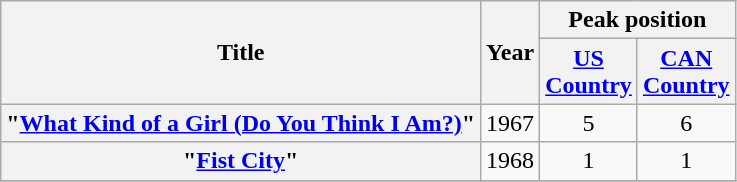<table class="wikitable plainrowheaders" style="text-align:center;">
<tr>
<th scope="col" rowspan = "2">Title</th>
<th scope="col" rowspan = "2">Year</th>
<th scope="col" colspan="2">Peak position</th>
</tr>
<tr>
<th><a href='#'>US<br>Country</a><br></th>
<th scope="col"><a href='#'>CAN<br>Country</a><br></th>
</tr>
<tr>
<th scope = "row">"<a href='#'>What Kind of a Girl (Do You Think I Am?)</a>"</th>
<td>1967</td>
<td>5</td>
<td>6</td>
</tr>
<tr>
<th scope = "row">"<a href='#'>Fist City</a>"</th>
<td>1968</td>
<td>1</td>
<td>1</td>
</tr>
<tr>
</tr>
</table>
